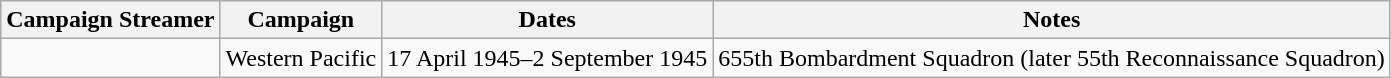<table class="wikitable">
<tr style="background:#efefef;">
<th>Campaign Streamer</th>
<th>Campaign</th>
<th>Dates</th>
<th>Notes</th>
</tr>
<tr>
<td></td>
<td>Western Pacific</td>
<td>17 April 1945–2 September 1945</td>
<td>655th Bombardment Squadron (later 55th Reconnaissance Squadron)</td>
</tr>
</table>
